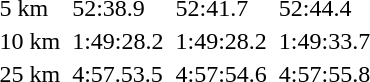<table>
<tr>
<td>5 km<br></td>
<td></td>
<td>52:38.9</td>
<td></td>
<td>52:41.7</td>
<td></td>
<td>52:44.4</td>
</tr>
<tr>
<td>10 km<br></td>
<td></td>
<td>1:49:28.2</td>
<td></td>
<td>1:49:28.2</td>
<td></td>
<td>1:49:33.7</td>
</tr>
<tr>
<td>25 km<br></td>
<td></td>
<td>4:57.53.5</td>
<td></td>
<td>4:57:54.6</td>
<td></td>
<td>4:57:55.8</td>
</tr>
</table>
